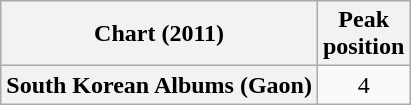<table class="wikitable sortable plainrowheaders">
<tr>
<th scope="col">Chart (2011)</th>
<th scope="col">Peak<br>position</th>
</tr>
<tr>
<th scope="row">South Korean Albums (Gaon)</th>
<td style="text-align:center;">4</td>
</tr>
</table>
